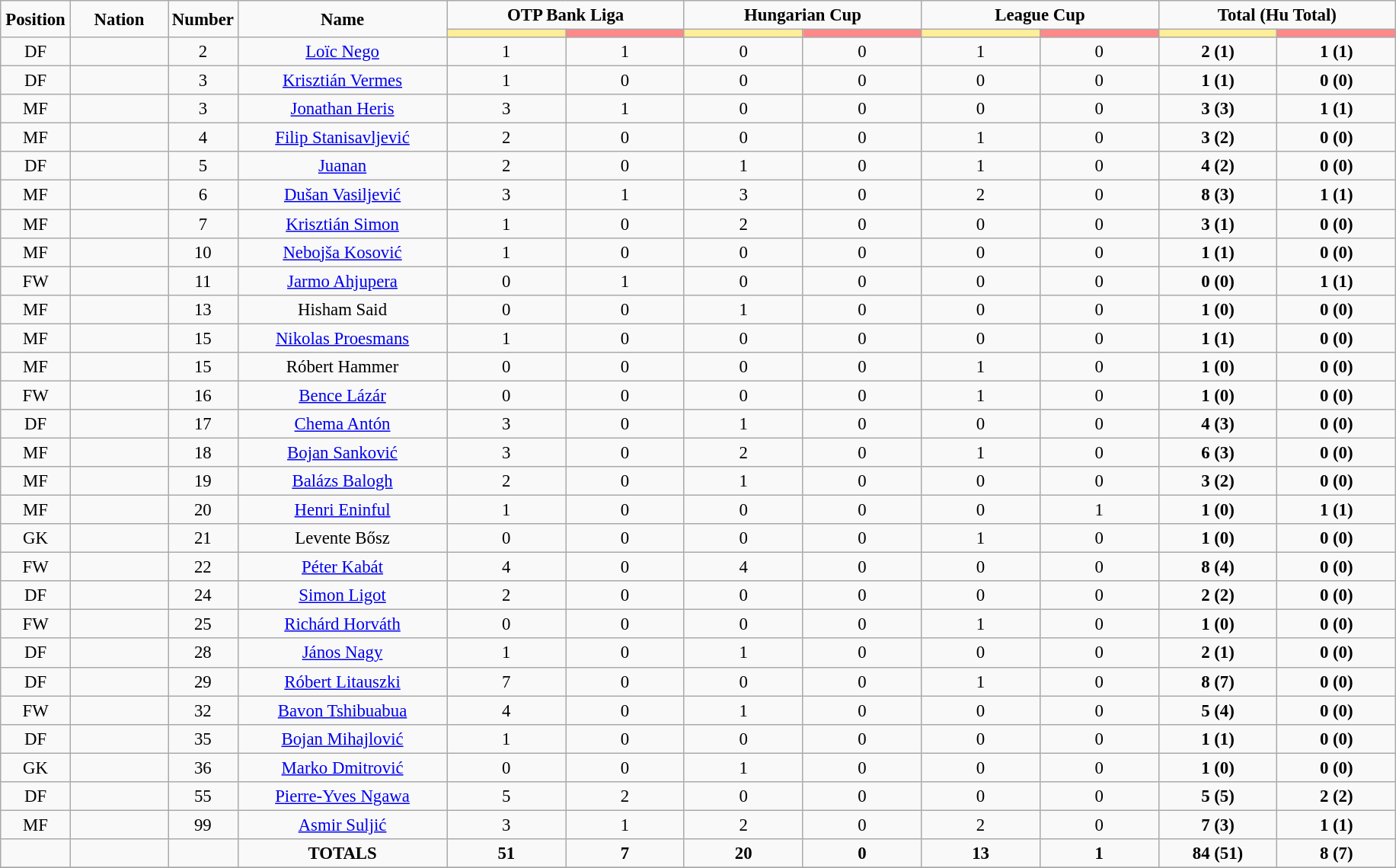<table class="wikitable" style="font-size: 95%; text-align: center;">
<tr>
<td rowspan="2" width="5%" align="center"><strong>Position</strong></td>
<td rowspan="2" width="7%" align="center"><strong>Nation</strong></td>
<td rowspan="2" width="5%" align="center"><strong>Number</strong></td>
<td rowspan="2" width="15%" align="center"><strong>Name</strong></td>
<td colspan="2" align="center"><strong>OTP Bank Liga</strong></td>
<td colspan="2" align="center"><strong>Hungarian Cup</strong></td>
<td colspan="2" align="center"><strong>League Cup</strong></td>
<td colspan="2" align="center"><strong>Total (Hu Total)</strong></td>
</tr>
<tr>
<th width=60 style="background: #FFEE99"></th>
<th width=60 style="background: #FF8888"></th>
<th width=60 style="background: #FFEE99"></th>
<th width=60 style="background: #FF8888"></th>
<th width=60 style="background: #FFEE99"></th>
<th width=60 style="background: #FF8888"></th>
<th width=60 style="background: #FFEE99"></th>
<th width=60 style="background: #FF8888"></th>
</tr>
<tr>
<td>DF</td>
<td></td>
<td>2</td>
<td><a href='#'>Loïc Nego</a></td>
<td>1</td>
<td>1</td>
<td>0</td>
<td>0</td>
<td>1</td>
<td>0</td>
<td><strong>2 (1)</strong></td>
<td><strong>1 (1)</strong></td>
</tr>
<tr>
<td>DF</td>
<td></td>
<td>3</td>
<td><a href='#'>Krisztián Vermes</a></td>
<td>1</td>
<td>0</td>
<td>0</td>
<td>0</td>
<td>0</td>
<td>0</td>
<td><strong>1 (1)</strong></td>
<td><strong>0 (0)</strong></td>
</tr>
<tr>
<td>MF</td>
<td></td>
<td>3</td>
<td><a href='#'>Jonathan Heris</a></td>
<td>3</td>
<td>1</td>
<td>0</td>
<td>0</td>
<td>0</td>
<td>0</td>
<td><strong>3 (3)</strong></td>
<td><strong>1 (1)</strong></td>
</tr>
<tr>
<td>MF</td>
<td></td>
<td>4</td>
<td><a href='#'>Filip Stanisavljević</a></td>
<td>2</td>
<td>0</td>
<td>0</td>
<td>0</td>
<td>1</td>
<td>0</td>
<td><strong>3 (2)</strong></td>
<td><strong>0 (0)</strong></td>
</tr>
<tr>
<td>DF</td>
<td></td>
<td>5</td>
<td><a href='#'>Juanan</a></td>
<td>2</td>
<td>0</td>
<td>1</td>
<td>0</td>
<td>1</td>
<td>0</td>
<td><strong>4 (2)</strong></td>
<td><strong>0 (0)</strong></td>
</tr>
<tr>
<td>MF</td>
<td></td>
<td>6</td>
<td><a href='#'>Dušan Vasiljević</a></td>
<td>3</td>
<td>1</td>
<td>3</td>
<td>0</td>
<td>2</td>
<td>0</td>
<td><strong>8 (3)</strong></td>
<td><strong>1 (1)</strong></td>
</tr>
<tr>
<td>MF</td>
<td></td>
<td>7</td>
<td><a href='#'>Krisztián Simon</a></td>
<td>1</td>
<td>0</td>
<td>2</td>
<td>0</td>
<td>0</td>
<td>0</td>
<td><strong>3 (1)</strong></td>
<td><strong>0 (0)</strong></td>
</tr>
<tr>
<td>MF</td>
<td></td>
<td>10</td>
<td><a href='#'>Nebojša Kosović</a></td>
<td>1</td>
<td>0</td>
<td>0</td>
<td>0</td>
<td>0</td>
<td>0</td>
<td><strong>1 (1)</strong></td>
<td><strong>0 (0)</strong></td>
</tr>
<tr>
<td>FW</td>
<td></td>
<td>11</td>
<td><a href='#'>Jarmo Ahjupera</a></td>
<td>0</td>
<td>1</td>
<td>0</td>
<td>0</td>
<td>0</td>
<td>0</td>
<td><strong>0 (0)</strong></td>
<td><strong>1 (1)</strong></td>
</tr>
<tr>
<td>MF</td>
<td></td>
<td>13</td>
<td>Hisham Said</td>
<td>0</td>
<td>0</td>
<td>1</td>
<td>0</td>
<td>0</td>
<td>0</td>
<td><strong>1 (0)</strong></td>
<td><strong>0 (0)</strong></td>
</tr>
<tr>
<td>MF</td>
<td></td>
<td>15</td>
<td><a href='#'>Nikolas Proesmans</a></td>
<td>1</td>
<td>0</td>
<td>0</td>
<td>0</td>
<td>0</td>
<td>0</td>
<td><strong>1 (1)</strong></td>
<td><strong>0 (0)</strong></td>
</tr>
<tr>
<td>MF</td>
<td></td>
<td>15</td>
<td>Róbert Hammer</td>
<td>0</td>
<td>0</td>
<td>0</td>
<td>0</td>
<td>1</td>
<td>0</td>
<td><strong>1 (0)</strong></td>
<td><strong>0 (0)</strong></td>
</tr>
<tr>
<td>FW</td>
<td></td>
<td>16</td>
<td><a href='#'>Bence Lázár</a></td>
<td>0</td>
<td>0</td>
<td>0</td>
<td>0</td>
<td>1</td>
<td>0</td>
<td><strong>1 (0)</strong></td>
<td><strong>0 (0)</strong></td>
</tr>
<tr>
<td>DF</td>
<td></td>
<td>17</td>
<td><a href='#'>Chema Antón</a></td>
<td>3</td>
<td>0</td>
<td>1</td>
<td>0</td>
<td>0</td>
<td>0</td>
<td><strong>4 (3)</strong></td>
<td><strong>0 (0)</strong></td>
</tr>
<tr>
<td>MF</td>
<td></td>
<td>18</td>
<td><a href='#'>Bojan Sanković</a></td>
<td>3</td>
<td>0</td>
<td>2</td>
<td>0</td>
<td>1</td>
<td>0</td>
<td><strong>6 (3)</strong></td>
<td><strong>0 (0)</strong></td>
</tr>
<tr>
<td>MF</td>
<td></td>
<td>19</td>
<td><a href='#'>Balázs Balogh</a></td>
<td>2</td>
<td>0</td>
<td>1</td>
<td>0</td>
<td>0</td>
<td>0</td>
<td><strong>3 (2)</strong></td>
<td><strong>0 (0)</strong></td>
</tr>
<tr>
<td>MF</td>
<td></td>
<td>20</td>
<td><a href='#'>Henri Eninful</a></td>
<td>1</td>
<td>0</td>
<td>0</td>
<td>0</td>
<td>0</td>
<td>1</td>
<td><strong>1 (0)</strong></td>
<td><strong>1 (1)</strong></td>
</tr>
<tr>
<td>GK</td>
<td></td>
<td>21</td>
<td>Levente Bősz</td>
<td>0</td>
<td>0</td>
<td>0</td>
<td>0</td>
<td>1</td>
<td>0</td>
<td><strong>1 (0)</strong></td>
<td><strong>0 (0)</strong></td>
</tr>
<tr>
<td>FW</td>
<td></td>
<td>22</td>
<td><a href='#'>Péter Kabát</a></td>
<td>4</td>
<td>0</td>
<td>4</td>
<td>0</td>
<td>0</td>
<td>0</td>
<td><strong>8 (4)</strong></td>
<td><strong>0 (0)</strong></td>
</tr>
<tr>
<td>DF</td>
<td></td>
<td>24</td>
<td><a href='#'>Simon Ligot</a></td>
<td>2</td>
<td>0</td>
<td>0</td>
<td>0</td>
<td>0</td>
<td>0</td>
<td><strong>2 (2)</strong></td>
<td><strong>0 (0)</strong></td>
</tr>
<tr>
<td>FW</td>
<td></td>
<td>25</td>
<td><a href='#'>Richárd Horváth</a></td>
<td>0</td>
<td>0</td>
<td>0</td>
<td>0</td>
<td>1</td>
<td>0</td>
<td><strong>1 (0)</strong></td>
<td><strong>0 (0)</strong></td>
</tr>
<tr>
<td>DF</td>
<td></td>
<td>28</td>
<td><a href='#'>János Nagy</a></td>
<td>1</td>
<td>0</td>
<td>1</td>
<td>0</td>
<td>0</td>
<td>0</td>
<td><strong>2 (1)</strong></td>
<td><strong>0 (0)</strong></td>
</tr>
<tr>
<td>DF</td>
<td></td>
<td>29</td>
<td><a href='#'>Róbert Litauszki</a></td>
<td>7</td>
<td>0</td>
<td>0</td>
<td>0</td>
<td>1</td>
<td>0</td>
<td><strong>8 (7)</strong></td>
<td><strong>0 (0)</strong></td>
</tr>
<tr>
<td>FW</td>
<td></td>
<td>32</td>
<td><a href='#'>Bavon Tshibuabua</a></td>
<td>4</td>
<td>0</td>
<td>1</td>
<td>0</td>
<td>0</td>
<td>0</td>
<td><strong>5 (4)</strong></td>
<td><strong>0 (0)</strong></td>
</tr>
<tr>
<td>DF</td>
<td></td>
<td>35</td>
<td><a href='#'>Bojan Mihajlović</a></td>
<td>1</td>
<td>0</td>
<td>0</td>
<td>0</td>
<td>0</td>
<td>0</td>
<td><strong>1 (1)</strong></td>
<td><strong>0 (0)</strong></td>
</tr>
<tr>
<td>GK</td>
<td></td>
<td>36</td>
<td><a href='#'>Marko Dmitrović</a></td>
<td>0</td>
<td>0</td>
<td>1</td>
<td>0</td>
<td>0</td>
<td>0</td>
<td><strong>1 (0)</strong></td>
<td><strong>0 (0)</strong></td>
</tr>
<tr>
<td>DF</td>
<td></td>
<td>55</td>
<td><a href='#'>Pierre-Yves Ngawa</a></td>
<td>5</td>
<td>2</td>
<td>0</td>
<td>0</td>
<td>0</td>
<td>0</td>
<td><strong>5 (5)</strong></td>
<td><strong>2 (2)</strong></td>
</tr>
<tr>
<td>MF</td>
<td></td>
<td>99</td>
<td><a href='#'>Asmir Suljić</a></td>
<td>3</td>
<td>1</td>
<td>2</td>
<td>0</td>
<td>2</td>
<td>0</td>
<td><strong>7 (3)</strong></td>
<td><strong>1 (1)</strong></td>
</tr>
<tr>
<td></td>
<td></td>
<td></td>
<td><strong>TOTALS</strong></td>
<td><strong>51</strong></td>
<td><strong>7</strong></td>
<td><strong>20</strong></td>
<td><strong>0</strong></td>
<td><strong>13</strong></td>
<td><strong>1</strong></td>
<td><strong>84 (51)</strong></td>
<td><strong>8 (7)</strong></td>
</tr>
<tr>
</tr>
</table>
